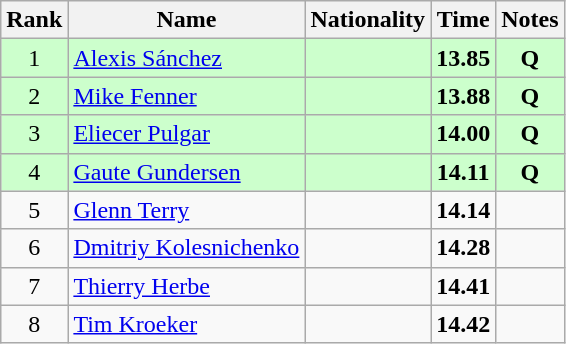<table class="wikitable sortable" style="text-align:center">
<tr>
<th>Rank</th>
<th>Name</th>
<th>Nationality</th>
<th>Time</th>
<th>Notes</th>
</tr>
<tr bgcolor=ccffcc>
<td>1</td>
<td align=left><a href='#'>Alexis Sánchez</a></td>
<td align=left></td>
<td><strong>13.85</strong></td>
<td><strong>Q</strong></td>
</tr>
<tr bgcolor=ccffcc>
<td>2</td>
<td align=left><a href='#'>Mike Fenner</a></td>
<td align=left></td>
<td><strong>13.88</strong></td>
<td><strong>Q</strong></td>
</tr>
<tr bgcolor=ccffcc>
<td>3</td>
<td align=left><a href='#'>Eliecer Pulgar</a></td>
<td align=left></td>
<td><strong>14.00</strong></td>
<td><strong>Q</strong></td>
</tr>
<tr bgcolor=ccffcc>
<td>4</td>
<td align=left><a href='#'>Gaute Gundersen</a></td>
<td align=left></td>
<td><strong>14.11</strong></td>
<td><strong>Q</strong></td>
</tr>
<tr>
<td>5</td>
<td align=left><a href='#'>Glenn Terry</a></td>
<td align=left></td>
<td><strong>14.14</strong></td>
<td></td>
</tr>
<tr>
<td>6</td>
<td align=left><a href='#'>Dmitriy Kolesnichenko</a></td>
<td align=left></td>
<td><strong>14.28</strong></td>
<td></td>
</tr>
<tr>
<td>7</td>
<td align=left><a href='#'>Thierry Herbe</a></td>
<td align=left></td>
<td><strong>14.41</strong></td>
<td></td>
</tr>
<tr>
<td>8</td>
<td align=left><a href='#'>Tim Kroeker</a></td>
<td align=left></td>
<td><strong>14.42</strong></td>
<td></td>
</tr>
</table>
